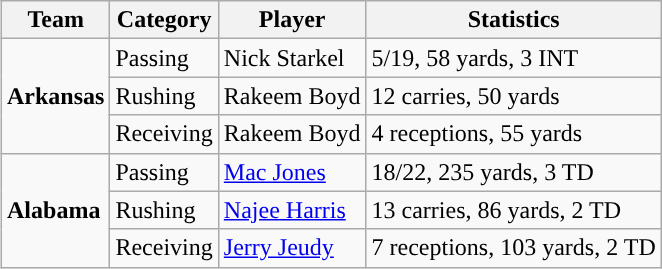<table class="wikitable" style="float: right;">
<tr>
<th>Team</th>
<th>Category</th>
<th>Player</th>
<th>Statistics</th>
</tr>
<tr>
<td rowspan=3><strong>Arkansas</strong></td>
<td>Passing</td>
<td>Nick Starkel</td>
<td>5/19, 58 yards, 3 INT</td>
</tr>
<tr>
<td>Rushing</td>
<td>Rakeem Boyd</td>
<td>12 carries, 50 yards</td>
</tr>
<tr>
<td>Receiving</td>
<td>Rakeem Boyd</td>
<td>4 receptions, 55 yards</td>
</tr>
<tr>
<td rowspan=3><strong>Alabama</strong></td>
<td>Passing</td>
<td><a href='#'>Mac Jones</a></td>
<td>18/22, 235 yards, 3 TD</td>
</tr>
<tr>
<td>Rushing</td>
<td><a href='#'>Najee Harris</a></td>
<td>13 carries, 86 yards, 2 TD</td>
</tr>
<tr>
<td>Receiving</td>
<td><a href='#'>Jerry Jeudy</a></td>
<td>7 receptions, 103 yards, 2 TD</td>
</tr>
</table>
